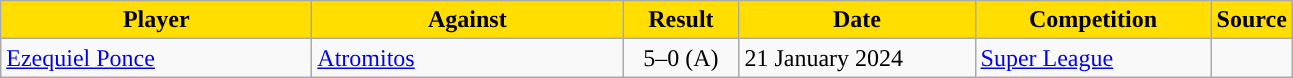<table class="wikitable">
<tr>
<th width=200 style="background:#FFDE00">Player</th>
<th width=200 style="background:#FFDE00">Against</th>
<th width=70 style="background:#FFDE00">Result</th>
<th width=150 style="background:#FFDE00">Date</th>
<th width=150 style="background:#FFDE00">Competition</th>
<th style="background:#FFDE00">Source</th>
</tr>
<tr>
<td> <a href='#'>Ezequiel Ponce</a></td>
<td> <a href='#'>Atromitos</a></td>
<td align=center>5–0 (A)</td>
<td>21 January 2024</td>
<td><a href='#'>Super League</a></td>
<td align=center></td>
</tr>
</table>
